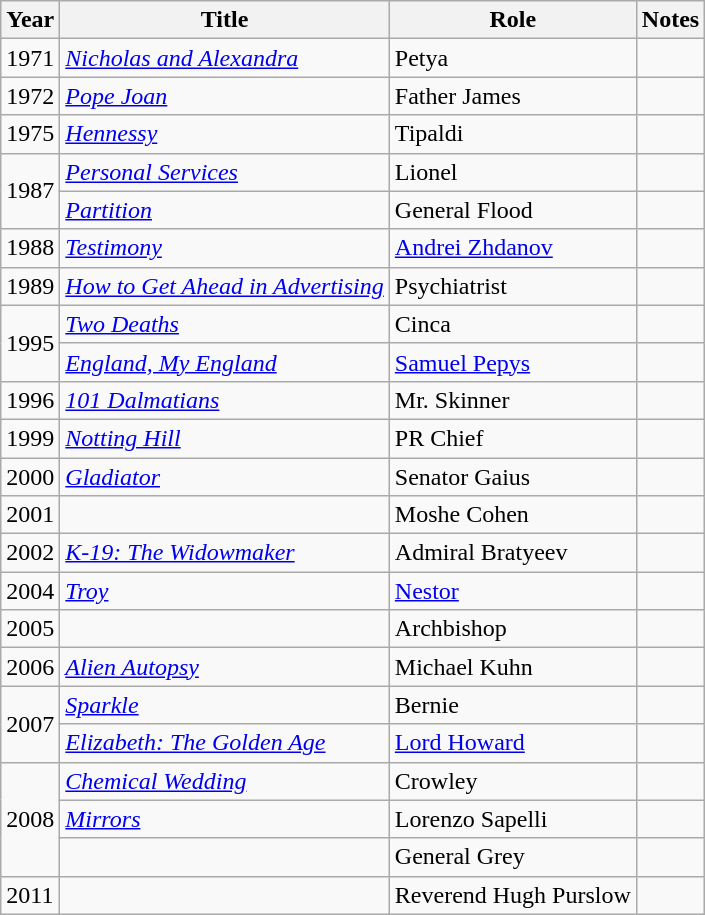<table class="wikitable sortable">
<tr>
<th>Year</th>
<th>Title</th>
<th>Role</th>
<th class="unsortable">Notes</th>
</tr>
<tr>
<td>1971</td>
<td><em><a href='#'>Nicholas and Alexandra</a></em></td>
<td>Petya</td>
<td></td>
</tr>
<tr>
<td>1972</td>
<td><em><a href='#'>Pope Joan</a></em></td>
<td>Father James</td>
<td></td>
</tr>
<tr>
<td>1975</td>
<td><em><a href='#'>Hennessy</a></em></td>
<td>Tipaldi</td>
<td></td>
</tr>
<tr>
<td rowspan=2>1987</td>
<td><em><a href='#'>Personal Services</a></em></td>
<td>Lionel</td>
<td></td>
</tr>
<tr>
<td><em><a href='#'>Partition</a></em></td>
<td>General Flood</td>
<td></td>
</tr>
<tr>
<td>1988</td>
<td><em><a href='#'>Testimony</a></em></td>
<td><a href='#'>Andrei Zhdanov</a></td>
<td></td>
</tr>
<tr>
<td>1989</td>
<td><em><a href='#'>How to Get Ahead in Advertising</a></em></td>
<td>Psychiatrist</td>
<td></td>
</tr>
<tr>
<td rowspan=2>1995</td>
<td><em><a href='#'>Two Deaths</a></em></td>
<td>Cinca</td>
<td></td>
</tr>
<tr>
<td><em><a href='#'>England, My England</a></em></td>
<td><a href='#'>Samuel Pepys</a></td>
<td></td>
</tr>
<tr>
<td>1996</td>
<td><em><a href='#'>101 Dalmatians</a></em></td>
<td>Mr. Skinner</td>
<td></td>
</tr>
<tr>
<td>1999</td>
<td><em><a href='#'>Notting Hill</a></em></td>
<td>PR Chief</td>
<td></td>
</tr>
<tr>
<td>2000</td>
<td><em><a href='#'>Gladiator</a></em></td>
<td>Senator Gaius</td>
<td></td>
</tr>
<tr>
<td>2001</td>
<td><em></em></td>
<td>Moshe Cohen</td>
<td></td>
</tr>
<tr>
<td>2002</td>
<td><em><a href='#'>K-19: The Widowmaker</a></em></td>
<td>Admiral Bratyeev</td>
<td></td>
</tr>
<tr>
<td>2004</td>
<td><em><a href='#'>Troy</a></em></td>
<td><a href='#'>Nestor</a></td>
<td></td>
</tr>
<tr>
<td>2005</td>
<td><em></em></td>
<td>Archbishop</td>
<td></td>
</tr>
<tr>
<td>2006</td>
<td><em><a href='#'>Alien Autopsy</a></em></td>
<td>Michael Kuhn</td>
<td></td>
</tr>
<tr>
<td rowspan=2>2007</td>
<td><em><a href='#'>Sparkle</a></em></td>
<td>Bernie</td>
<td></td>
</tr>
<tr>
<td><em><a href='#'>Elizabeth: The Golden Age</a></em></td>
<td><a href='#'>Lord Howard</a></td>
<td></td>
</tr>
<tr>
<td rowspan=3>2008</td>
<td><em><a href='#'>Chemical Wedding</a></em></td>
<td>Crowley</td>
<td></td>
</tr>
<tr>
<td><em><a href='#'>Mirrors</a></em></td>
<td>Lorenzo Sapelli</td>
<td></td>
</tr>
<tr>
<td><em></em></td>
<td>General Grey</td>
<td></td>
</tr>
<tr>
<td>2011</td>
<td><em></em></td>
<td>Reverend Hugh Purslow</td>
<td></td>
</tr>
</table>
